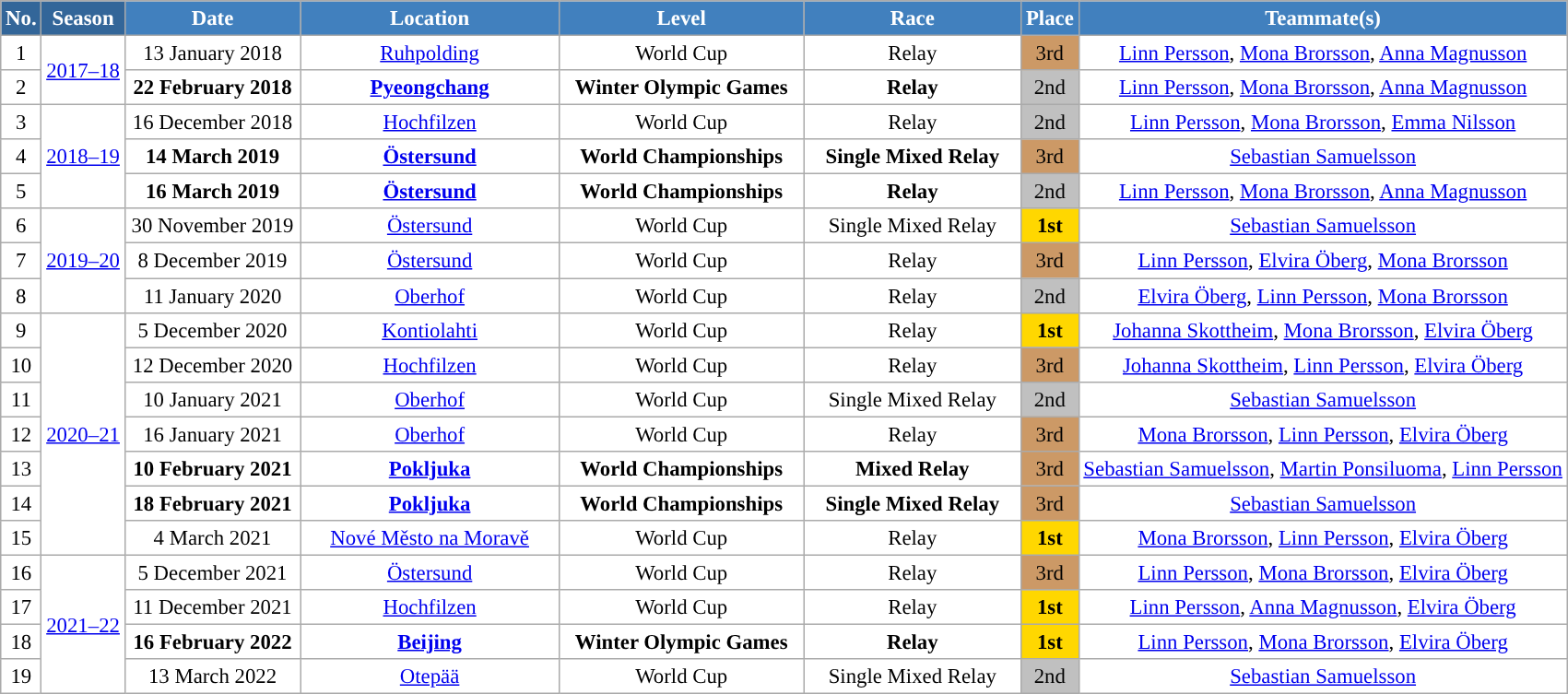<table class="wikitable sortable" style="font-size:95%; text-align:center; border:grey solid 1px; border-collapse:collapse; background:#ffffff;">
<tr style="background:#efefef;">
<th style="background-color:#369; color:white;">No.</th>
<th style="background-color:#369; color:white;">Season</th>
<th style="background-color:#4180be; color:white; width:120px;">Date</th>
<th style="background-color:#4180be; color:white; width:180px;">Location</th>
<th style="background-color:#4180be; color:white; width:170px;">Level</th>
<th style="background-color:#4180be; color:white; width:150px;">Race</th>
<th style="background-color:#4180be; color:white;">Place</th>
<th style="background-color:#4180be; color:white;">Teammate(s)</th>
</tr>
<tr>
<td align=center>1</td>
<td rowspan=2><a href='#'>2017–18</a></td>
<td>13 January 2018</td>
<td> <a href='#'>Ruhpolding</a></td>
<td>World Cup</td>
<td>Relay</td>
<td bgcolor="cc9966">3rd</td>
<td><a href='#'>Linn Persson</a>, <a href='#'>Mona Brorsson</a>, <a href='#'>Anna Magnusson</a></td>
</tr>
<tr>
<td align=center>2</td>
<td><strong>22 February 2018</strong></td>
<td> <strong><a href='#'>Pyeongchang</a></strong></td>
<td><strong>Winter Olympic Games</strong></td>
<td><strong>Relay</strong></td>
<td bgcolor="silver">2nd</td>
<td><a href='#'>Linn Persson</a>, <a href='#'>Mona Brorsson</a>, <a href='#'>Anna Magnusson</a></td>
</tr>
<tr>
<td align=center>3</td>
<td rowspan=3><a href='#'>2018–19</a></td>
<td>16 December 2018</td>
<td> <a href='#'>Hochfilzen</a></td>
<td>World Cup</td>
<td>Relay</td>
<td bgcolor="silver">2nd</td>
<td><a href='#'>Linn Persson</a>, <a href='#'>Mona Brorsson</a>, <a href='#'>Emma Nilsson</a></td>
</tr>
<tr>
<td align=center>4</td>
<td><strong>14 March 2019</strong></td>
<td> <strong><a href='#'>Östersund</a></strong></td>
<td><strong>World Championships</strong></td>
<td><strong>Single Mixed Relay</strong></td>
<td bgcolor="cc9966">3rd</td>
<td><a href='#'>Sebastian Samuelsson</a></td>
</tr>
<tr>
<td align=center>5</td>
<td><strong>16 March 2019</strong></td>
<td> <strong><a href='#'>Östersund</a></strong></td>
<td><strong>World Championships</strong></td>
<td><strong>Relay</strong></td>
<td bgcolor="silver">2nd</td>
<td><a href='#'>Linn Persson</a>, <a href='#'>Mona Brorsson</a>, <a href='#'>Anna Magnusson</a></td>
</tr>
<tr>
<td align=center>6</td>
<td rowspan=3><a href='#'>2019–20</a></td>
<td>30 November 2019</td>
<td> <a href='#'>Östersund</a></td>
<td>World Cup</td>
<td>Single Mixed Relay</td>
<td bgcolor="gold"><strong>1st</strong></td>
<td><a href='#'>Sebastian Samuelsson</a></td>
</tr>
<tr>
<td align=center>7</td>
<td>8 December 2019</td>
<td> <a href='#'>Östersund</a></td>
<td>World Cup</td>
<td>Relay</td>
<td bgcolor="cc9966">3rd</td>
<td><a href='#'>Linn Persson</a>, <a href='#'>Elvira Öberg</a>, <a href='#'>Mona Brorsson</a></td>
</tr>
<tr>
<td align=center>8</td>
<td>11 January 2020</td>
<td> <a href='#'>Oberhof</a></td>
<td>World Cup</td>
<td>Relay</td>
<td bgcolor="silver">2nd</td>
<td><a href='#'>Elvira Öberg</a>, <a href='#'>Linn Persson</a>, <a href='#'>Mona Brorsson</a></td>
</tr>
<tr>
<td align=center>9</td>
<td rowspan=7><a href='#'>2020–21</a></td>
<td>5 December 2020</td>
<td> <a href='#'>Kontiolahti</a></td>
<td>World Cup</td>
<td>Relay</td>
<td bgcolor="gold"><strong>1st</strong></td>
<td><a href='#'>Johanna Skottheim</a>, <a href='#'>Mona Brorsson</a>, <a href='#'>Elvira Öberg</a></td>
</tr>
<tr>
<td align=center>10</td>
<td>12 December 2020</td>
<td> <a href='#'>Hochfilzen</a></td>
<td>World Cup</td>
<td>Relay</td>
<td bgcolor="cc9966">3rd</td>
<td><a href='#'>Johanna Skottheim</a>, <a href='#'>Linn Persson</a>, <a href='#'>Elvira Öberg</a></td>
</tr>
<tr>
<td align=center>11</td>
<td>10 January 2021</td>
<td> <a href='#'>Oberhof</a></td>
<td>World Cup</td>
<td>Single Mixed Relay</td>
<td bgcolor="silver">2nd</td>
<td><a href='#'>Sebastian Samuelsson</a></td>
</tr>
<tr>
<td align=center>12</td>
<td>16 January 2021</td>
<td> <a href='#'>Oberhof</a></td>
<td>World Cup</td>
<td>Relay</td>
<td bgcolor="cc9966">3rd</td>
<td><a href='#'>Mona Brorsson</a>, <a href='#'>Linn Persson</a>, <a href='#'>Elvira Öberg</a></td>
</tr>
<tr>
<td align=center>13</td>
<td><strong>10 February 2021</strong></td>
<td> <strong><a href='#'>Pokljuka</a></strong></td>
<td><strong>World Championships</strong></td>
<td><strong> Mixed Relay</strong></td>
<td bgcolor="cc9966">3rd</td>
<td><a href='#'>Sebastian Samuelsson</a>, <a href='#'>Martin Ponsiluoma</a>, <a href='#'>Linn Persson</a></td>
</tr>
<tr>
<td align=center>14</td>
<td><strong>18 February 2021</strong></td>
<td> <strong><a href='#'>Pokljuka</a></strong></td>
<td><strong>World Championships</strong></td>
<td><strong>Single Mixed Relay</strong></td>
<td bgcolor="cc9966">3rd</td>
<td><a href='#'>Sebastian Samuelsson</a></td>
</tr>
<tr>
<td align=center>15</td>
<td>4 March 2021</td>
<td> <a href='#'>Nové Město na Moravě</a></td>
<td>World Cup</td>
<td>Relay</td>
<td bgcolor="gold"><strong>1st</strong></td>
<td><a href='#'>Mona Brorsson</a>, <a href='#'>Linn Persson</a>, <a href='#'>Elvira Öberg</a></td>
</tr>
<tr>
<td align=center>16</td>
<td rowspan=4><a href='#'>2021–22</a></td>
<td>5 December 2021</td>
<td> <a href='#'>Östersund</a></td>
<td>World Cup</td>
<td>Relay</td>
<td bgcolor="cc9966">3rd</td>
<td><a href='#'>Linn Persson</a>, <a href='#'>Mona Brorsson</a>, <a href='#'>Elvira Öberg</a></td>
</tr>
<tr>
<td align=center>17</td>
<td>11 December 2021</td>
<td> <a href='#'>Hochfilzen</a></td>
<td>World Cup</td>
<td>Relay</td>
<td bgcolor="gold"><strong>1st</strong></td>
<td><a href='#'>Linn Persson</a>, <a href='#'>Anna Magnusson</a>, <a href='#'>Elvira Öberg</a></td>
</tr>
<tr>
<td align=center>18</td>
<td><strong>16 February 2022</strong></td>
<td> <strong><a href='#'>Beijing</a></strong></td>
<td><strong>Winter Olympic Games</strong></td>
<td><strong>Relay</strong></td>
<td bgcolor="gold"><strong>1st</strong></td>
<td><a href='#'>Linn Persson</a>, <a href='#'>Mona Brorsson</a>, <a href='#'>Elvira Öberg</a></td>
</tr>
<tr>
<td align=center>19</td>
<td>13 March 2022</td>
<td> <a href='#'>Otepää</a></td>
<td>World Cup</td>
<td>Single Mixed Relay</td>
<td bgcolor="silver">2nd</td>
<td><a href='#'>Sebastian Samuelsson</a></td>
</tr>
</table>
